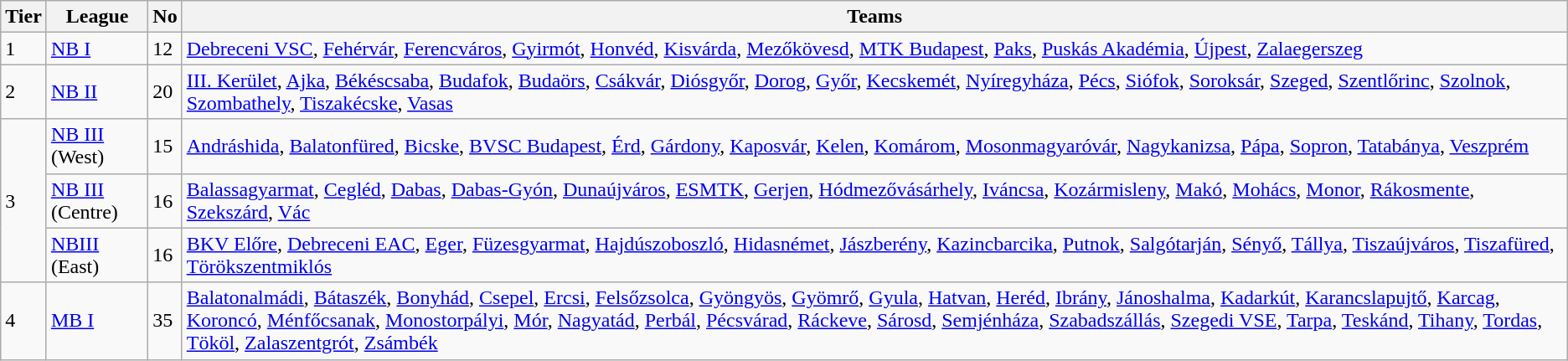<table class="wikitable sortable">
<tr>
<th>Tier</th>
<th>League</th>
<th>No</th>
<th>Teams</th>
</tr>
<tr>
<td>1</td>
<td><a href='#'>NB I</a></td>
<td>12</td>
<td><a href='#'>Debreceni VSC</a>, <a href='#'>Fehérvár</a>, <a href='#'>Ferencváros</a>, <a href='#'>Gyirmót</a>, <a href='#'>Honvéd</a>, <a href='#'>Kisvárda</a>, <a href='#'>Mezőkövesd</a>, <a href='#'>MTK Budapest</a>, <a href='#'>Paks</a>, <a href='#'>Puskás Akadémia</a>, <a href='#'>Újpest</a>, <a href='#'>Zalaegerszeg</a></td>
</tr>
<tr>
<td>2</td>
<td><a href='#'>NB II</a></td>
<td>20</td>
<td><a href='#'>III. Kerület</a>, <a href='#'>Ajka</a>, <a href='#'>Békéscsaba</a>, <a href='#'>Budafok</a>, <a href='#'>Budaörs</a>,  <a href='#'>Csákvár</a>, <a href='#'>Diósgyőr</a>, <a href='#'>Dorog</a>, <a href='#'>Győr</a>, <a href='#'>Kecskemét</a>, <a href='#'>Nyíregyháza</a>, <a href='#'>Pécs</a>, <a href='#'>Siófok</a>, <a href='#'>Soroksár</a>, <a href='#'>Szeged</a>, <a href='#'>Szentlőrinc</a>, <a href='#'>Szolnok</a>, <a href='#'>Szombathely</a>, <a href='#'>Tiszakécske</a>, <a href='#'>Vasas</a></td>
</tr>
<tr>
<td rowspan=3>3</td>
<td><a href='#'>NB III</a> (West)</td>
<td>15</td>
<td><a href='#'>Andráshida</a>, <a href='#'>Balatonfüred</a>, <a href='#'>Bicske</a>, <a href='#'>BVSC Budapest</a>, <a href='#'>Érd</a>, <a href='#'>Gárdony</a>,  <a href='#'>Kaposvár</a>, <a href='#'>Kelen</a>, <a href='#'>Komárom</a>, <a href='#'>Mosonmagyaróvár</a>, <a href='#'>Nagykanizsa</a>, <a href='#'>Pápa</a>, <a href='#'>Sopron</a>, <a href='#'>Tatabánya</a>, <a href='#'>Veszprém</a></td>
</tr>
<tr>
<td><a href='#'>NB III</a> (Centre)</td>
<td>16</td>
<td><a href='#'>Balassagyarmat</a>, <a href='#'>Cegléd</a>, <a href='#'>Dabas</a>, <a href='#'>Dabas-Gyón</a>, <a href='#'>Dunaújváros</a>,  <a href='#'>ESMTK</a>, <a href='#'>Gerjen</a>, <a href='#'>Hódmezővásárhely</a>, <a href='#'>Iváncsa</a>, <a href='#'>Kozármisleny</a>, <a href='#'>Makó</a>, <a href='#'>Mohács</a>, <a href='#'>Monor</a>, <a href='#'>Rákosmente</a>, <a href='#'>Szekszárd</a>, <a href='#'>Vác</a></td>
</tr>
<tr>
<td><a href='#'>NBIII</a> (East)</td>
<td>16</td>
<td><a href='#'>BKV Előre</a>, <a href='#'>Debreceni EAC</a>, <a href='#'>Eger</a>, <a href='#'>Füzesgyarmat</a>, <a href='#'>Hajdúszoboszló</a>, <a href='#'>Hidasnémet</a>, <a href='#'>Jászberény</a>, <a href='#'>Kazincbarcika</a>, <a href='#'>Putnok</a>, <a href='#'>Salgótarján</a>, <a href='#'>Sényő</a>, <a href='#'>Tállya</a>, <a href='#'>Tiszaújváros</a>, <a href='#'>Tiszafüred</a>, <a href='#'>Törökszentmiklós</a></td>
</tr>
<tr>
<td>4</td>
<td><a href='#'>MB I</a></td>
<td>35</td>
<td><a href='#'>Balatonalmádi</a>, <a href='#'>Bátaszék</a>, <a href='#'>Bonyhád</a>, <a href='#'>Csepel</a>, <a href='#'>Ercsi</a>, <a href='#'>Felsőzsolca</a>, <a href='#'>Gyöngyös</a>, <a href='#'>Gyömrő</a>, <a href='#'>Gyula</a>, <a href='#'>Hatvan</a>, <a href='#'>Heréd</a>, <a href='#'>Ibrány</a>, <a href='#'>Jánoshalma</a>, <a href='#'>Kadarkút</a>, <a href='#'>Karancslapujtő</a>, <a href='#'>Karcag</a>, <a href='#'>Koroncó</a>, <a href='#'>Ménfőcsanak</a>, <a href='#'>Monostorpályi</a>, <a href='#'>Mór</a>, <a href='#'>Nagyatád</a>, <a href='#'>Perbál</a>, <a href='#'>Pécsvárad</a>, <a href='#'>Ráckeve</a>, <a href='#'>Sárosd</a>, <a href='#'>Semjénháza</a>, <a href='#'>Szabadszállás</a>, <a href='#'>Szegedi VSE</a>, <a href='#'>Tarpa</a>, <a href='#'>Teskánd</a>, <a href='#'>Tihany</a>, <a href='#'>Tordas</a>, <a href='#'>Tököl</a>, <a href='#'>Zalaszentgrót</a>, <a href='#'>Zsámbék</a></td>
</tr>
</table>
